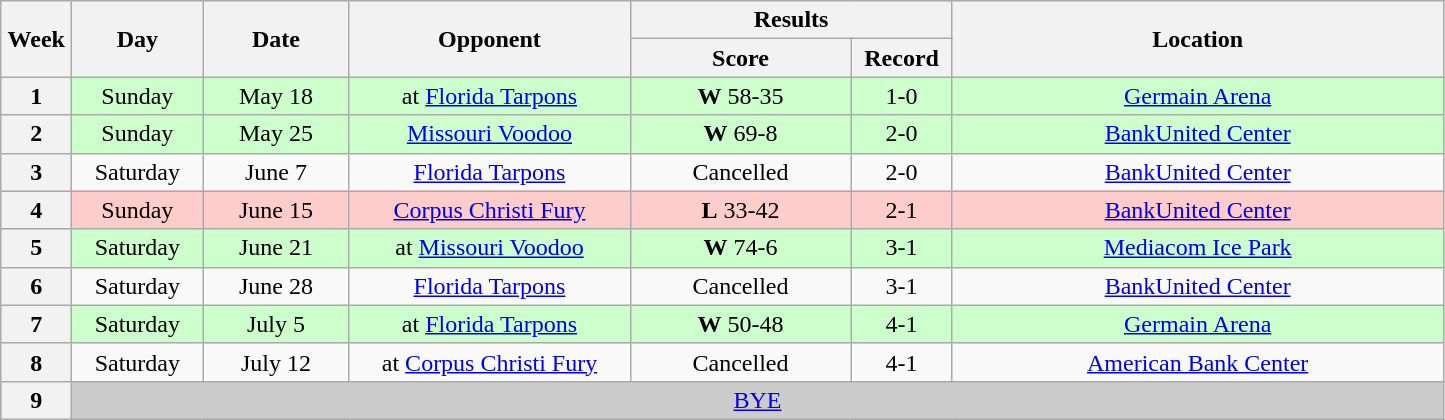<table class="wikitable">
<tr>
<th rowspan="2" width="40">Week</th>
<th rowspan="2" width="80">Day</th>
<th rowspan="2" width="90">Date</th>
<th rowspan="2" width="180">Opponent</th>
<th colspan="2" width="200">Results</th>
<th rowspan="2" width="320">Location</th>
</tr>
<tr>
<th width="140">Score</th>
<th width="60">Record</th>
</tr>
<tr align="center" bgcolor="#CCFFCC">
<th>1</th>
<td>Sunday</td>
<td>May 18</td>
<td>at <a href='#'>Florida Tarpons</a></td>
<td><strong>W</strong> 58-35</td>
<td>1-0</td>
<td><a href='#'>Germain Arena</a></td>
</tr>
<tr align="center" bgcolor="#CCFFCC">
<th>2</th>
<td>Sunday</td>
<td>May 25</td>
<td><a href='#'>Missouri Voodoo</a></td>
<td><strong>W</strong> 69-8</td>
<td>2-0</td>
<td><a href='#'>BankUnited Center</a></td>
</tr>
<tr align="center" ">
<th>3</th>
<td>Saturday</td>
<td>June 7</td>
<td><a href='#'>Florida Tarpons</a></td>
<td>Cancelled</td>
<td>2-0</td>
<td><a href='#'>BankUnited Center</a></td>
</tr>
<tr align="center" bgcolor="#FFCCCC">
<th>4</th>
<td>Sunday</td>
<td>June 15</td>
<td><a href='#'>Corpus Christi Fury</a></td>
<td><strong>L</strong> 33-42</td>
<td>2-1</td>
<td><a href='#'>BankUnited Center</a></td>
</tr>
<tr align="center" bgcolor="#CCFFCC">
<th>5</th>
<td>Saturday</td>
<td>June 21</td>
<td>at <a href='#'>Missouri Voodoo</a></td>
<td><strong>W</strong> 74-6</td>
<td>3-1</td>
<td><a href='#'>Mediacom Ice Park</a></td>
</tr>
<tr align="center">
<th>6</th>
<td>Saturday</td>
<td>June 28</td>
<td><a href='#'>Florida Tarpons</a></td>
<td>Cancelled</td>
<td>3-1</td>
<td><a href='#'>BankUnited Center</a></td>
</tr>
<tr align="center" bgcolor="#CCFFCC">
<th>7</th>
<td>Saturday</td>
<td>July 5</td>
<td>at <a href='#'>Florida Tarpons</a></td>
<td><strong>W</strong> 50-48</td>
<td>4-1</td>
<td><a href='#'>Germain Arena</a></td>
</tr>
<tr align="center">
<th>8</th>
<td>Saturday</td>
<td>July 12</td>
<td>at <a href='#'>Corpus Christi Fury</a></td>
<td>Cancelled</td>
<td>4-1</td>
<td><a href='#'>American Bank Center</a></td>
</tr>
<tr align="center" bgcolor="#CCCCCC">
<th>9</th>
<td colSpan=6><a href='#'>BYE</a></td>
</tr>
</table>
